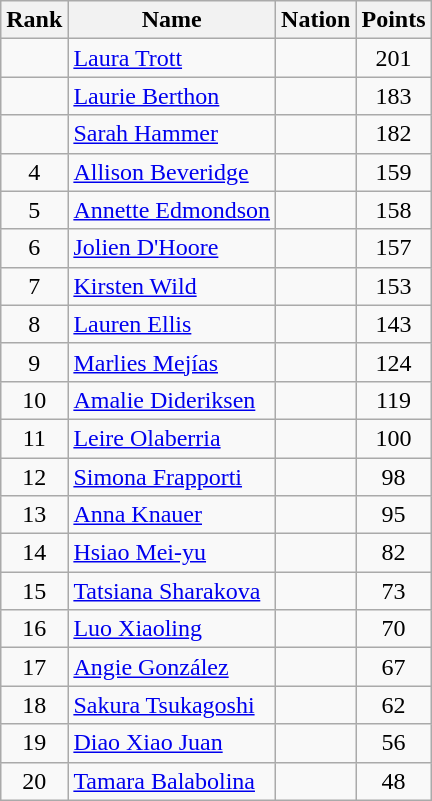<table class="wikitable sortable" style="text-align:center">
<tr>
<th>Rank</th>
<th>Name</th>
<th>Nation</th>
<th>Points</th>
</tr>
<tr>
<td></td>
<td align=left><a href='#'>Laura Trott</a></td>
<td align=left></td>
<td>201</td>
</tr>
<tr>
<td></td>
<td align=left><a href='#'>Laurie Berthon</a></td>
<td align=left></td>
<td>183</td>
</tr>
<tr>
<td></td>
<td align=left><a href='#'>Sarah Hammer</a></td>
<td align=left></td>
<td>182</td>
</tr>
<tr>
<td>4</td>
<td align=left><a href='#'>Allison Beveridge</a></td>
<td align=left></td>
<td>159</td>
</tr>
<tr>
<td>5</td>
<td align=left><a href='#'>Annette Edmondson</a></td>
<td align=left></td>
<td>158</td>
</tr>
<tr>
<td>6</td>
<td align=left><a href='#'>Jolien D'Hoore</a></td>
<td align=left></td>
<td>157</td>
</tr>
<tr>
<td>7</td>
<td align=left><a href='#'>Kirsten Wild</a></td>
<td align=left></td>
<td>153</td>
</tr>
<tr>
<td>8</td>
<td align=left><a href='#'>Lauren Ellis</a></td>
<td align=left></td>
<td>143</td>
</tr>
<tr>
<td>9</td>
<td align=left><a href='#'>Marlies Mejías</a></td>
<td align=left></td>
<td>124</td>
</tr>
<tr>
<td>10</td>
<td align=left><a href='#'>Amalie Dideriksen</a></td>
<td align=left></td>
<td>119</td>
</tr>
<tr>
<td>11</td>
<td align=left><a href='#'>Leire Olaberria</a></td>
<td align=left></td>
<td>100</td>
</tr>
<tr>
<td>12</td>
<td align=left><a href='#'>Simona Frapporti</a></td>
<td align=left></td>
<td>98</td>
</tr>
<tr>
<td>13</td>
<td align=left><a href='#'>Anna Knauer</a></td>
<td align=left></td>
<td>95</td>
</tr>
<tr>
<td>14</td>
<td align=left><a href='#'>Hsiao Mei-yu</a></td>
<td align=left></td>
<td>82</td>
</tr>
<tr>
<td>15</td>
<td align=left><a href='#'>Tatsiana Sharakova</a></td>
<td align=left></td>
<td>73</td>
</tr>
<tr>
<td>16</td>
<td align=left><a href='#'>Luo Xiaoling</a></td>
<td align=left></td>
<td>70</td>
</tr>
<tr>
<td>17</td>
<td align=left><a href='#'>Angie González</a></td>
<td align=left></td>
<td>67</td>
</tr>
<tr>
<td>18</td>
<td align=left><a href='#'>Sakura Tsukagoshi</a></td>
<td align=left></td>
<td>62</td>
</tr>
<tr>
<td>19</td>
<td align=left><a href='#'>Diao Xiao Juan</a></td>
<td align=left></td>
<td>56</td>
</tr>
<tr>
<td>20</td>
<td align=left><a href='#'>Tamara Balabolina</a></td>
<td align=left></td>
<td>48</td>
</tr>
</table>
